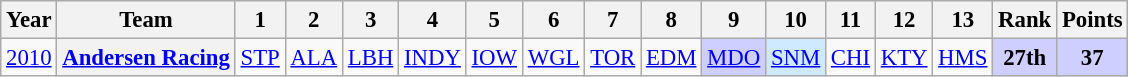<table class="wikitable" style="text-align:center; font-size:95%">
<tr>
<th>Year</th>
<th>Team</th>
<th>1</th>
<th>2</th>
<th>3</th>
<th>4</th>
<th>5</th>
<th>6</th>
<th>7</th>
<th>8</th>
<th>9</th>
<th>10</th>
<th>11</th>
<th>12</th>
<th>13</th>
<th>Rank</th>
<th>Points</th>
</tr>
<tr>
<td><a href='#'>2010</a></td>
<th><a href='#'>Andersen Racing</a></th>
<td><a href='#'>STP</a></td>
<td><a href='#'>ALA</a></td>
<td><a href='#'>LBH</a></td>
<td><a href='#'>INDY</a></td>
<td><a href='#'>IOW</a></td>
<td><a href='#'>WGL</a></td>
<td><a href='#'>TOR</a></td>
<td><a href='#'>EDM</a></td>
<td style="background:#CFCFFF;"><a href='#'>MDO</a><br></td>
<td style="background:#CFEAFF;"><a href='#'>SNM</a><br></td>
<td><a href='#'>CHI</a></td>
<td><a href='#'>KTY</a></td>
<td><a href='#'>HMS</a></td>
<th style="background:#CFCFFF;">27th</th>
<th style="background:#CFCFFF;">37</th>
</tr>
</table>
